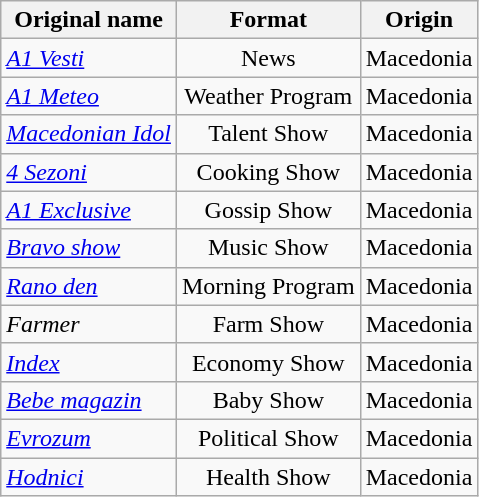<table class="wikitable">
<tr>
<th>Original name</th>
<th>Format</th>
<th>Origin</th>
</tr>
<tr>
<td><em><a href='#'>A1 Vesti</a></em></td>
<td align=center>News</td>
<td align=center>Macedonia</td>
</tr>
<tr>
<td><em><a href='#'>A1 Meteo</a></em></td>
<td align=center>Weather Program</td>
<td align=center>Macedonia</td>
</tr>
<tr>
<td><em><a href='#'>Macedonian Idol</a></em></td>
<td align=center>Talent Show</td>
<td align=center>Macedonia</td>
</tr>
<tr>
<td><em><a href='#'>4 Sezoni</a></em></td>
<td align=center>Cooking Show</td>
<td align=center>Macedonia</td>
</tr>
<tr>
<td><em><a href='#'>A1 Exclusive</a></em></td>
<td align=center>Gossip Show</td>
<td align=center>Macedonia</td>
</tr>
<tr>
<td><em><a href='#'>Bravo show</a></em></td>
<td align=center>Music Show</td>
<td align=center>Macedonia</td>
</tr>
<tr>
<td><em><a href='#'>Rano den</a></em></td>
<td align=center>Morning Program</td>
<td align=center>Macedonia</td>
</tr>
<tr>
<td><em>Farmer</em></td>
<td align=center>Farm Show</td>
<td align=center>Macedonia</td>
</tr>
<tr>
<td><em><a href='#'>Index</a></em></td>
<td align=center>Economy Show</td>
<td align=center>Macedonia</td>
</tr>
<tr>
<td><em><a href='#'>Bebe magazin</a></em></td>
<td align=center>Baby Show</td>
<td align=center>Macedonia</td>
</tr>
<tr>
<td><em><a href='#'>Evrozum</a></em></td>
<td align=center>Political Show</td>
<td align=center>Macedonia</td>
</tr>
<tr>
<td><em><a href='#'>Hodnici</a></em></td>
<td align=center>Health Show</td>
<td align=center>Macedonia</td>
</tr>
</table>
